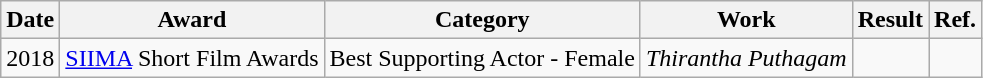<table class="wikitable sortable">
<tr>
<th>Date</th>
<th>Award</th>
<th>Category</th>
<th>Work</th>
<th>Result</th>
<th scope="col" class="unsortable">Ref.</th>
</tr>
<tr>
<td>2018</td>
<td><a href='#'>SIIMA</a> Short Film Awards</td>
<td>Best Supporting Actor - Female</td>
<td><em>Thirantha Puthagam</em></td>
<td></td>
<td style="text-align:center;"></td>
</tr>
</table>
